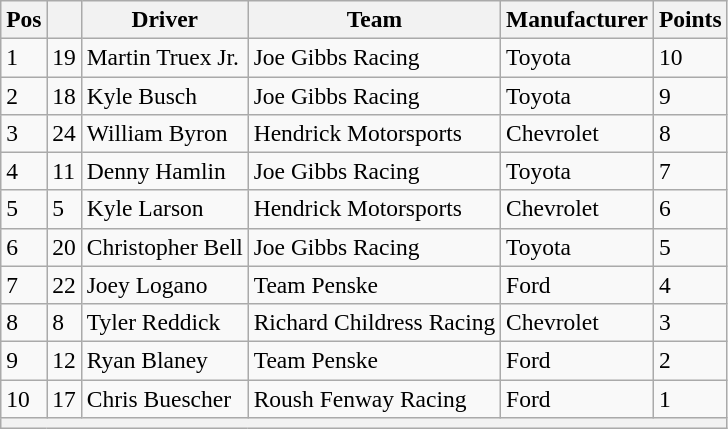<table class="wikitable" style="font-size:98%">
<tr>
<th>Pos</th>
<th></th>
<th>Driver</th>
<th>Team</th>
<th>Manufacturer</th>
<th>Points</th>
</tr>
<tr>
<td>1</td>
<td>19</td>
<td>Martin Truex Jr.</td>
<td>Joe Gibbs Racing</td>
<td>Toyota</td>
<td>10</td>
</tr>
<tr>
<td>2</td>
<td>18</td>
<td>Kyle Busch</td>
<td>Joe Gibbs Racing</td>
<td>Toyota</td>
<td>9</td>
</tr>
<tr>
<td>3</td>
<td>24</td>
<td>William Byron</td>
<td>Hendrick Motorsports</td>
<td>Chevrolet</td>
<td>8</td>
</tr>
<tr>
<td>4</td>
<td>11</td>
<td>Denny Hamlin</td>
<td>Joe Gibbs Racing</td>
<td>Toyota</td>
<td>7</td>
</tr>
<tr>
<td>5</td>
<td>5</td>
<td>Kyle Larson</td>
<td>Hendrick Motorsports</td>
<td>Chevrolet</td>
<td>6</td>
</tr>
<tr>
<td>6</td>
<td>20</td>
<td>Christopher Bell</td>
<td>Joe Gibbs Racing</td>
<td>Toyota</td>
<td>5</td>
</tr>
<tr>
<td>7</td>
<td>22</td>
<td>Joey Logano</td>
<td>Team Penske</td>
<td>Ford</td>
<td>4</td>
</tr>
<tr>
<td>8</td>
<td>8</td>
<td>Tyler Reddick</td>
<td>Richard Childress Racing</td>
<td>Chevrolet</td>
<td>3</td>
</tr>
<tr>
<td>9</td>
<td>12</td>
<td>Ryan Blaney</td>
<td>Team Penske</td>
<td>Ford</td>
<td>2</td>
</tr>
<tr>
<td>10</td>
<td>17</td>
<td>Chris Buescher</td>
<td>Roush Fenway Racing</td>
<td>Ford</td>
<td>1</td>
</tr>
<tr>
<th colspan="6"></th>
</tr>
</table>
